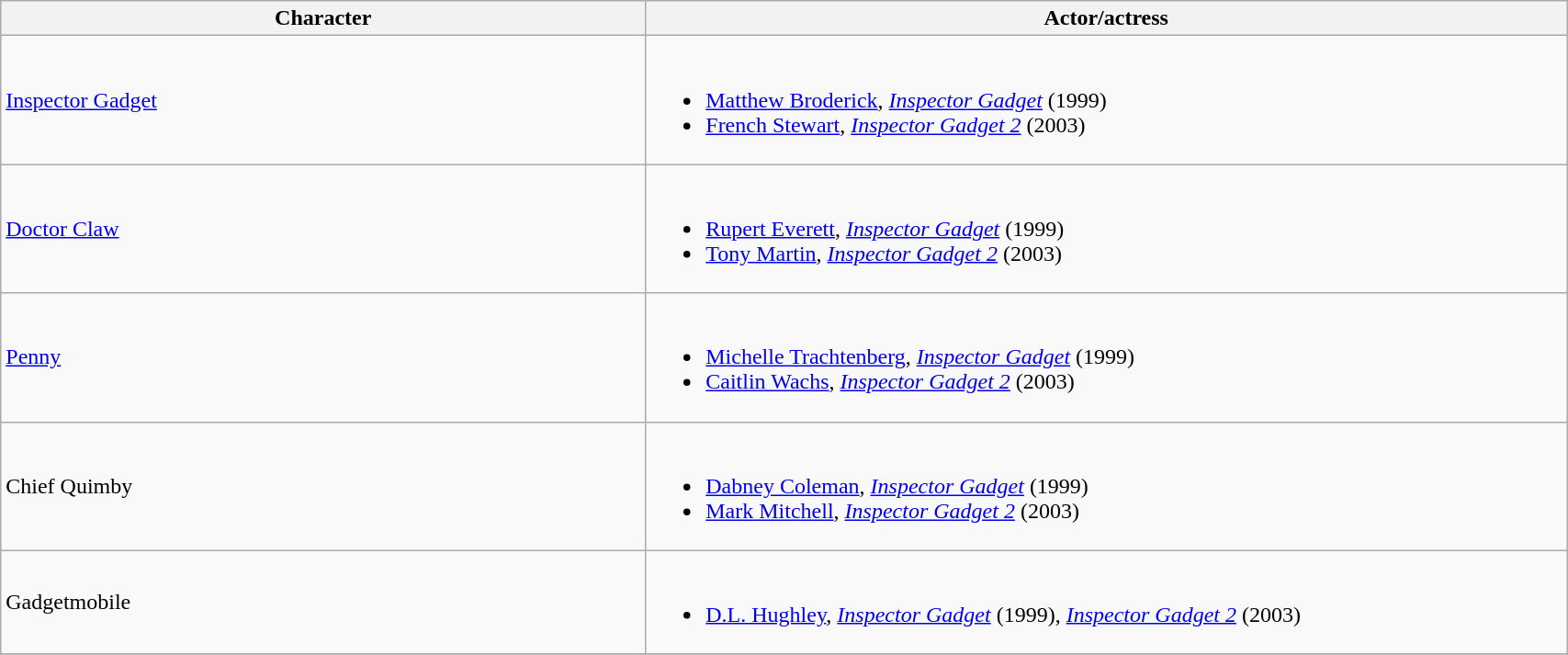<table style="width:90%;" class="wikitable">
<tr>
<th style="width:35%;">Character</th>
<th style="width:50%;">Actor/actress</th>
</tr>
<tr>
<td><a href='#'>Inspector Gadget</a></td>
<td><br><ul><li><a href='#'>Matthew Broderick</a>, <em><a href='#'>Inspector Gadget</a></em> (1999)</li><li><a href='#'>French Stewart</a>, <em><a href='#'>Inspector Gadget 2</a></em> (2003)</li></ul></td>
</tr>
<tr>
<td><a href='#'>Doctor Claw</a></td>
<td><br><ul><li><a href='#'>Rupert Everett</a>, <em><a href='#'>Inspector Gadget</a></em> (1999)</li><li><a href='#'>Tony Martin</a>, <em><a href='#'>Inspector Gadget 2</a></em> (2003)</li></ul></td>
</tr>
<tr>
<td><a href='#'>Penny</a></td>
<td><br><ul><li><a href='#'>Michelle Trachtenberg</a>, <em><a href='#'>Inspector Gadget</a></em> (1999)</li><li><a href='#'>Caitlin Wachs</a>, <em><a href='#'>Inspector Gadget 2</a></em> (2003)</li></ul></td>
</tr>
<tr>
<td>Chief Quimby</td>
<td><br><ul><li><a href='#'>Dabney Coleman</a>, <em><a href='#'>Inspector Gadget</a></em> (1999)</li><li><a href='#'>Mark Mitchell</a>, <em><a href='#'>Inspector Gadget 2</a></em> (2003)</li></ul></td>
</tr>
<tr>
<td>Gadgetmobile</td>
<td><br><ul><li><a href='#'>D.L. Hughley</a>, <em><a href='#'>Inspector Gadget</a></em> (1999),  <em><a href='#'>Inspector Gadget 2</a></em> (2003)</li></ul></td>
</tr>
<tr |}>
</tr>
</table>
